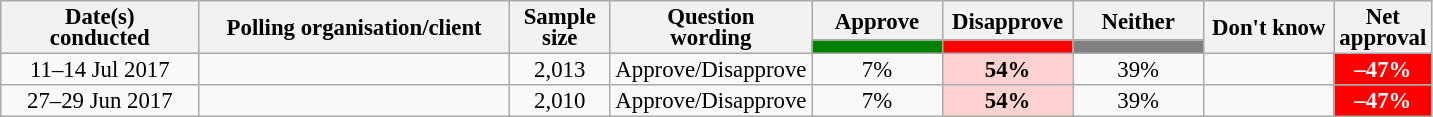<table class="wikitable collapsible sortable" style="text-align:center;font-size:95%;line-height:14px;">
<tr>
<th style="width:125px;" rowspan="2">Date(s)<br>conducted</th>
<th style="width:200px;" rowspan="2">Polling organisation/client</th>
<th style="width:60px;" rowspan="2">Sample size</th>
<th style="width:120px;" rowspan="2">Question<br>wording</th>
<th class="unsortable" style="width:80px;">Approve</th>
<th class="unsortable" style="width: 80px;">Disapprove</th>
<th class="unsortable" style="width:80px;">Neither</th>
<th class="unsortable" style="width:80px;" rowspan="2">Don't know</th>
<th class="unsortable" style="width:20px;" rowspan="2">Net approval</th>
</tr>
<tr>
<th class="unsortable" style="color:inherit;background:green;width:60px;"></th>
<th class="unsortable" style="color:inherit;background:red;width:60px;"></th>
<th class="unsortable" style="color:inherit;background:grey;width:60px;"></th>
</tr>
<tr>
<td>11–14 Jul 2017</td>
<td></td>
<td>2,013</td>
<td>Approve/Disapprove</td>
<td>7%</td>
<td style="background:#FFD2D2"><strong>54%</strong></td>
<td>39%</td>
<td></td>
<td style="background:red;color:white;"><strong>–47%</strong></td>
</tr>
<tr>
<td>27–29 Jun 2017</td>
<td></td>
<td>2,010</td>
<td>Approve/Disapprove</td>
<td>7%</td>
<td style="background:#FFD2D2"><strong>54%</strong></td>
<td>39%</td>
<td></td>
<td style="background:red;color:white;"><strong>–47%</strong></td>
</tr>
</table>
